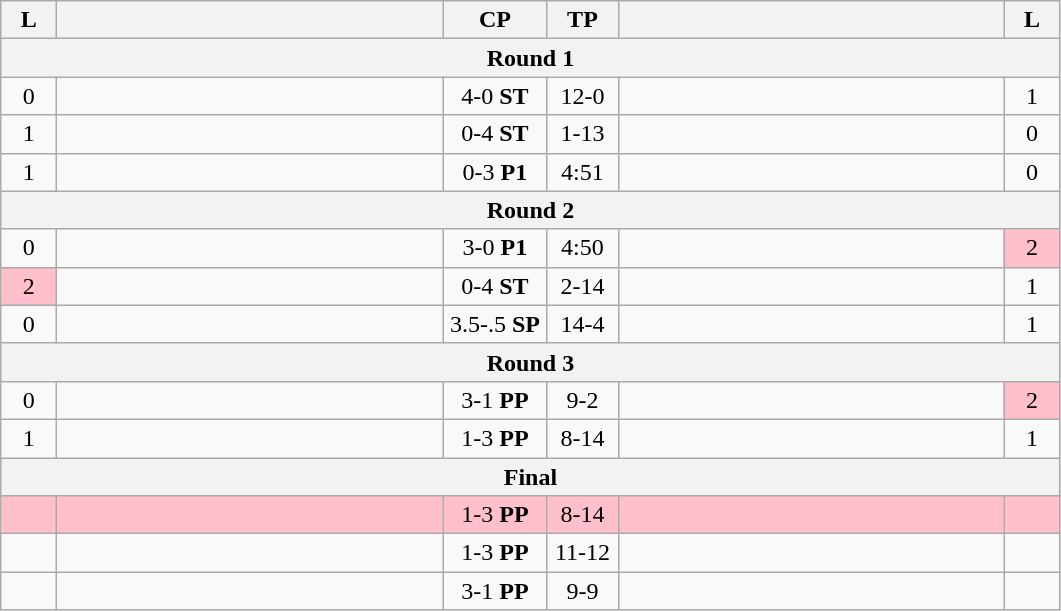<table class="wikitable" style="text-align: center;" |>
<tr>
<th width="30">L</th>
<th width="250"></th>
<th width="62">CP</th>
<th width="40">TP</th>
<th width="250"></th>
<th width="30">L</th>
</tr>
<tr>
<th colspan="7">Round 1</th>
</tr>
<tr>
<td>0</td>
<td style="text-align:left;"><strong></strong></td>
<td>4-0 <strong>ST</strong></td>
<td>12-0</td>
<td style="text-align:left;"></td>
<td>1</td>
</tr>
<tr>
<td>1</td>
<td style="text-align:left;"></td>
<td>0-4 <strong>ST</strong></td>
<td>1-13</td>
<td style="text-align:left;"><strong></strong></td>
<td>0</td>
</tr>
<tr>
<td>1</td>
<td style="text-align:left;"></td>
<td>0-3 <strong>P1</strong></td>
<td>4:51</td>
<td style="text-align:left;"><strong></strong></td>
<td>0</td>
</tr>
<tr>
<th colspan="7">Round 2</th>
</tr>
<tr>
<td>0</td>
<td style="text-align:left;"><strong></strong></td>
<td>3-0 <strong>P1</strong></td>
<td>4:50</td>
<td style="text-align:left;"></td>
<td bgcolor=pink>2</td>
</tr>
<tr>
<td bgcolor=pink>2</td>
<td style="text-align:left;"></td>
<td>0-4 <strong>ST</strong></td>
<td>2-14</td>
<td style="text-align:left;"><strong></strong></td>
<td>1</td>
</tr>
<tr>
<td>0</td>
<td style="text-align:left;"><strong></strong></td>
<td>3.5-.5 <strong>SP</strong></td>
<td>14-4</td>
<td style="text-align:left;"></td>
<td>1</td>
</tr>
<tr>
<th colspan="7">Round 3</th>
</tr>
<tr>
<td>0</td>
<td style="text-align:left;"><strong></strong></td>
<td>3-1 <strong>PP</strong></td>
<td>9-2</td>
<td style="text-align:left;"></td>
<td bgcolor=pink>2</td>
</tr>
<tr>
<td>1</td>
<td style="text-align:left;"></td>
<td>1-3 <strong>PP</strong></td>
<td>8-14</td>
<td style="text-align:left;"><strong></strong></td>
<td>1</td>
</tr>
<tr>
<th colspan="7">Final</th>
</tr>
<tr bgcolor=#FFC0CB>
<td></td>
<td style="text-align:left;"></td>
<td>1-3 <strong>PP</strong></td>
<td>8-14</td>
<td style="text-align:left;"><strong></strong></td>
<td></td>
</tr>
<tr>
<td></td>
<td style="text-align:left;"></td>
<td>1-3 <strong>PP</strong></td>
<td>11-12</td>
<td style="text-align:left;"><strong></strong></td>
<td></td>
</tr>
<tr>
<td></td>
<td style="text-align:left;"><strong></strong></td>
<td>3-1 <strong>PP</strong></td>
<td>9-9</td>
<td style="text-align:left;"></td>
<td></td>
</tr>
</table>
